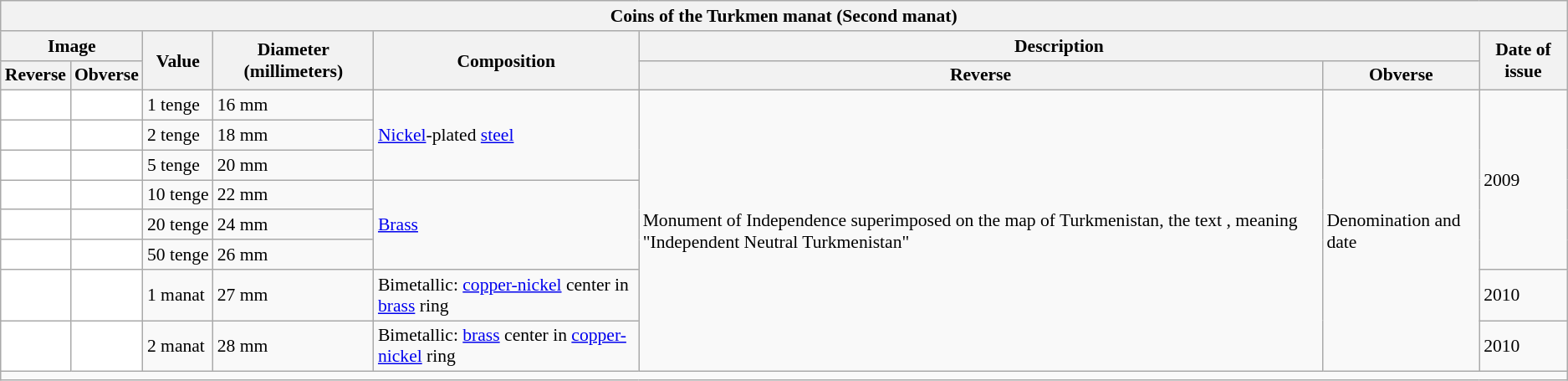<table class="wikitable" style="font-size: 90%">
<tr>
<th colspan="8">Coins of the Turkmen manat (Second manat)</th>
</tr>
<tr>
<th colspan="2">Image</th>
<th rowspan="2">Value</th>
<th rowspan="2">Diameter (millimeters)</th>
<th rowspan="2">Composition</th>
<th colspan="2">Description</th>
<th rowspan="2">Date of issue</th>
</tr>
<tr>
<th>Reverse</th>
<th>Obverse</th>
<th>Reverse</th>
<th>Obverse</th>
</tr>
<tr>
<td align="center" bgcolor="white"></td>
<td align="center" bgcolor="white"></td>
<td>1 tenge</td>
<td>16 mm</td>
<td rowspan="3"><a href='#'>Nickel</a>-plated <a href='#'>steel</a></td>
<td rowspan="8">Monument of Independence superimposed on the map of Turkmenistan, the text , meaning "Independent Neutral Turkmenistan"</td>
<td rowspan="8">Denomination and date</td>
<td rowspan="6">2009</td>
</tr>
<tr>
<td align="center" bgcolor="white"></td>
<td align="center" bgcolor="white"></td>
<td>2 tenge</td>
<td>18 mm</td>
</tr>
<tr>
<td align="center" bgcolor="white"></td>
<td align="center" bgcolor="white"></td>
<td>5 tenge</td>
<td>20 mm</td>
</tr>
<tr>
<td align="center" bgcolor="white"></td>
<td align="center" bgcolor="white"></td>
<td>10 tenge</td>
<td>22 mm</td>
<td rowspan="3"><a href='#'>Brass</a></td>
</tr>
<tr>
<td align="center" bgcolor="white"></td>
<td align="center" bgcolor="white"></td>
<td>20 tenge</td>
<td>24 mm</td>
</tr>
<tr>
<td align="center" bgcolor="white"></td>
<td align="center" bgcolor="white"></td>
<td>50 tenge</td>
<td>26 mm</td>
</tr>
<tr>
<td align="center" bgcolor="white"></td>
<td align="center" bgcolor="white"></td>
<td>1 manat</td>
<td>27 mm</td>
<td>Bimetallic: <a href='#'>copper-nickel</a> center in <a href='#'>brass</a> ring</td>
<td>2010</td>
</tr>
<tr>
<td align="center" bgcolor="white"></td>
<td align="center" bgcolor="white"></td>
<td>2 manat</td>
<td>28 mm</td>
<td>Bimetallic: <a href='#'>brass</a> center in <a href='#'>copper-nickel</a> ring</td>
<td>2010</td>
</tr>
<tr>
<td colspan="8"></td>
</tr>
</table>
